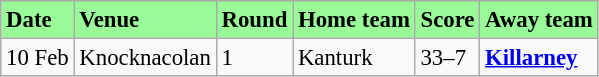<table class="wikitable" style=" float:left; margin:0.5em auto; font-size:95%">
<tr bgcolor="#98FB98">
<td><strong>Date</strong></td>
<td><strong>Venue</strong></td>
<td><strong>Round</strong></td>
<td><strong>Home team</strong></td>
<td><strong>Score</strong></td>
<td><strong>Away team</strong></td>
</tr>
<tr>
<td>10 Feb</td>
<td>Knocknacolan</td>
<td>1</td>
<td>Kanturk</td>
<td>33–7</td>
<td><strong><a href='#'>Killarney</a></strong></td>
</tr>
</table>
